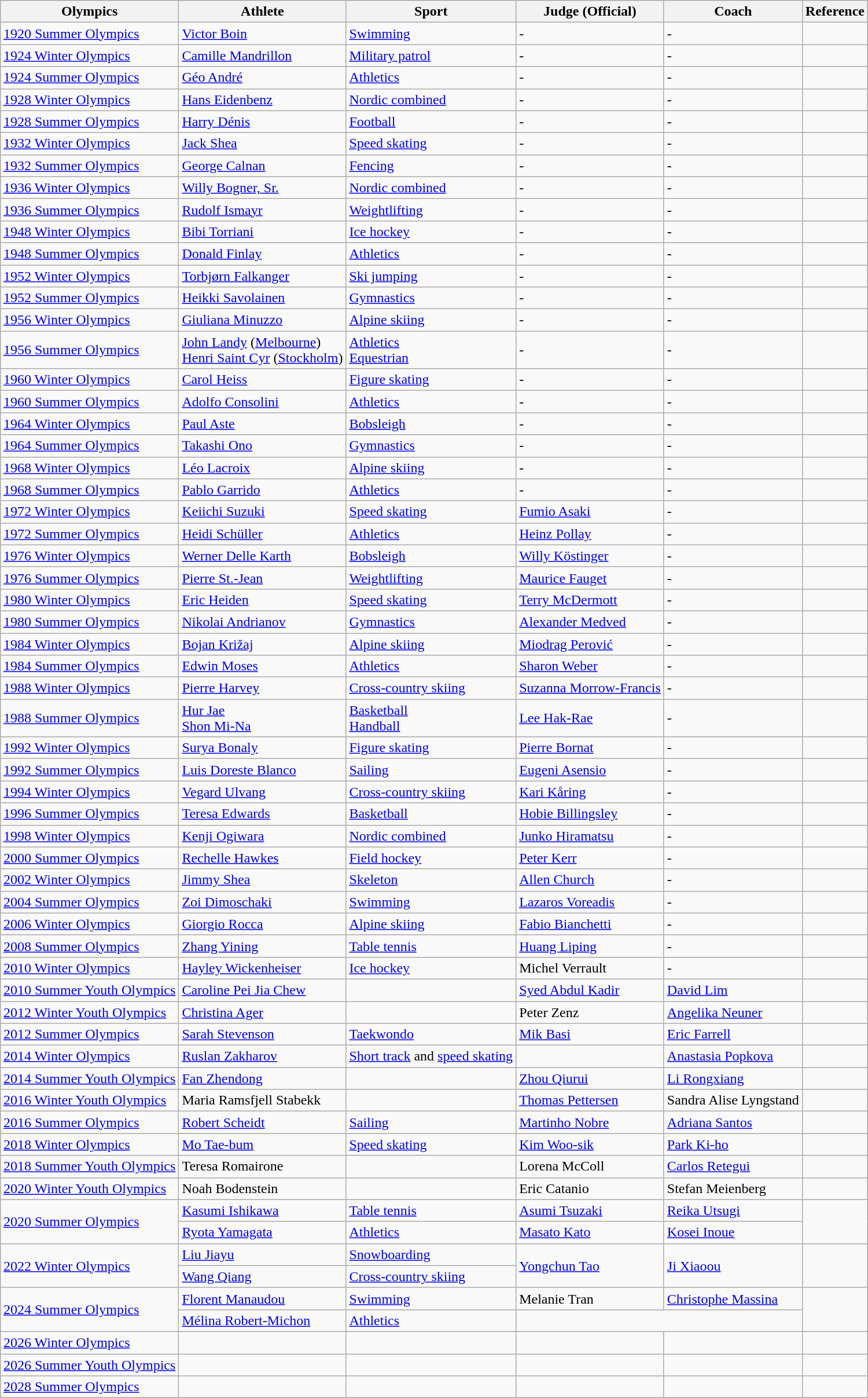<table class="wikitable" style="margin:auto;">
<tr style="background:#efefef;">
<th>Olympics</th>
<th>Athlete</th>
<th>Sport</th>
<th>Judge (Official)</th>
<th>Coach</th>
<th>Reference</th>
</tr>
<tr>
<td><a href='#'>1920 Summer Olympics</a></td>
<td><a href='#'>Victor Boin</a></td>
<td><a href='#'>Swimming</a></td>
<td>-</td>
<td>-</td>
<td></td>
</tr>
<tr>
<td><a href='#'>1924 Winter Olympics</a></td>
<td><a href='#'>Camille Mandrillon</a></td>
<td><a href='#'>Military patrol</a></td>
<td>-</td>
<td>-</td>
<td></td>
</tr>
<tr>
<td><a href='#'>1924 Summer Olympics</a></td>
<td><a href='#'>Géo André</a></td>
<td><a href='#'>Athletics</a></td>
<td>-</td>
<td>-</td>
<td></td>
</tr>
<tr>
<td><a href='#'>1928 Winter Olympics</a></td>
<td><a href='#'>Hans Eidenbenz</a></td>
<td><a href='#'>Nordic combined</a></td>
<td>-</td>
<td>-</td>
<td></td>
</tr>
<tr>
<td><a href='#'>1928 Summer Olympics</a></td>
<td><a href='#'>Harry Dénis</a></td>
<td><a href='#'>Football</a></td>
<td>-</td>
<td>-</td>
<td></td>
</tr>
<tr>
<td><a href='#'>1932 Winter Olympics</a></td>
<td><a href='#'>Jack Shea</a></td>
<td><a href='#'>Speed skating</a></td>
<td>-</td>
<td>-</td>
<td></td>
</tr>
<tr>
<td><a href='#'>1932 Summer Olympics</a></td>
<td><a href='#'>George Calnan</a></td>
<td><a href='#'>Fencing</a></td>
<td>-</td>
<td>-</td>
<td></td>
</tr>
<tr>
<td><a href='#'>1936 Winter Olympics</a></td>
<td><a href='#'>Willy Bogner, Sr.</a></td>
<td><a href='#'>Nordic combined</a></td>
<td>-</td>
<td>-</td>
<td></td>
</tr>
<tr>
<td><a href='#'>1936 Summer Olympics</a></td>
<td><a href='#'>Rudolf Ismayr</a></td>
<td><a href='#'>Weightlifting</a></td>
<td>-</td>
<td>-</td>
<td></td>
</tr>
<tr>
<td><a href='#'>1948 Winter Olympics</a></td>
<td><a href='#'>Bibi Torriani</a></td>
<td><a href='#'>Ice hockey</a></td>
<td>-</td>
<td>-</td>
<td></td>
</tr>
<tr>
<td><a href='#'>1948 Summer Olympics</a></td>
<td><a href='#'>Donald Finlay</a></td>
<td><a href='#'>Athletics</a></td>
<td>-</td>
<td>-</td>
<td></td>
</tr>
<tr>
<td><a href='#'>1952 Winter Olympics</a></td>
<td><a href='#'>Torbjørn Falkanger</a></td>
<td><a href='#'>Ski jumping</a></td>
<td>-</td>
<td>-</td>
<td></td>
</tr>
<tr>
<td><a href='#'>1952 Summer Olympics</a></td>
<td><a href='#'>Heikki Savolainen</a></td>
<td><a href='#'>Gymnastics</a></td>
<td>-</td>
<td>-</td>
<td></td>
</tr>
<tr>
<td><a href='#'>1956 Winter Olympics</a></td>
<td><a href='#'>Giuliana Minuzzo</a></td>
<td><a href='#'>Alpine skiing</a></td>
<td>-</td>
<td>-</td>
<td></td>
</tr>
<tr>
<td><a href='#'>1956 Summer Olympics</a></td>
<td><a href='#'>John Landy</a> (<a href='#'>Melbourne</a>)<br><a href='#'>Henri Saint Cyr</a> (<a href='#'>Stockholm</a>)</td>
<td><a href='#'>Athletics</a><br><a href='#'>Equestrian</a></td>
<td>-</td>
<td>-</td>
<td></td>
</tr>
<tr>
<td><a href='#'>1960 Winter Olympics</a></td>
<td><a href='#'>Carol Heiss</a></td>
<td><a href='#'>Figure skating</a></td>
<td>-</td>
<td>-</td>
<td></td>
</tr>
<tr>
<td><a href='#'>1960 Summer Olympics</a></td>
<td><a href='#'>Adolfo Consolini</a></td>
<td><a href='#'>Athletics</a></td>
<td>-</td>
<td>-</td>
<td></td>
</tr>
<tr>
<td><a href='#'>1964 Winter Olympics</a></td>
<td><a href='#'>Paul Aste</a></td>
<td><a href='#'>Bobsleigh</a></td>
<td>-</td>
<td>-</td>
<td></td>
</tr>
<tr>
<td><a href='#'>1964 Summer Olympics</a></td>
<td><a href='#'>Takashi Ono</a></td>
<td><a href='#'>Gymnastics</a></td>
<td>-</td>
<td>-</td>
<td></td>
</tr>
<tr>
<td><a href='#'>1968 Winter Olympics</a></td>
<td><a href='#'>Léo Lacroix</a></td>
<td><a href='#'>Alpine skiing</a></td>
<td>-</td>
<td>-</td>
<td></td>
</tr>
<tr>
<td><a href='#'>1968 Summer Olympics</a></td>
<td><a href='#'>Pablo Garrido</a></td>
<td><a href='#'>Athletics</a></td>
<td>-</td>
<td>-</td>
<td></td>
</tr>
<tr>
<td><a href='#'>1972 Winter Olympics</a></td>
<td><a href='#'>Keiichi Suzuki</a></td>
<td><a href='#'>Speed skating</a></td>
<td><a href='#'>Fumio Asaki</a></td>
<td>-</td>
<td></td>
</tr>
<tr>
<td><a href='#'>1972 Summer Olympics</a></td>
<td><a href='#'>Heidi Schüller</a></td>
<td><a href='#'>Athletics</a></td>
<td><a href='#'>Heinz Pollay</a></td>
<td>-</td>
<td></td>
</tr>
<tr>
<td><a href='#'>1976 Winter Olympics</a></td>
<td><a href='#'>Werner Delle Karth</a></td>
<td><a href='#'>Bobsleigh</a></td>
<td><a href='#'>Willy Köstinger</a></td>
<td>-</td>
<td></td>
</tr>
<tr>
<td><a href='#'>1976 Summer Olympics</a></td>
<td><a href='#'>Pierre St.-Jean</a></td>
<td><a href='#'>Weightlifting</a></td>
<td><a href='#'>Maurice Fauget</a></td>
<td>-</td>
<td></td>
</tr>
<tr>
<td><a href='#'>1980 Winter Olympics</a></td>
<td><a href='#'>Eric Heiden</a></td>
<td><a href='#'>Speed skating</a></td>
<td><a href='#'>Terry McDermott</a></td>
<td>-</td>
<td></td>
</tr>
<tr>
<td><a href='#'>1980 Summer Olympics</a></td>
<td><a href='#'>Nikolai Andrianov</a></td>
<td><a href='#'>Gymnastics</a></td>
<td><a href='#'>Alexander Medved</a></td>
<td>-</td>
<td></td>
</tr>
<tr>
<td><a href='#'>1984 Winter Olympics</a></td>
<td><a href='#'>Bojan Križaj</a></td>
<td><a href='#'>Alpine skiing</a></td>
<td><a href='#'>Miodrag Perović</a></td>
<td>-</td>
<td></td>
</tr>
<tr>
<td><a href='#'>1984 Summer Olympics</a></td>
<td><a href='#'>Edwin Moses</a></td>
<td><a href='#'>Athletics</a></td>
<td><a href='#'>Sharon Weber</a></td>
<td>-</td>
<td></td>
</tr>
<tr>
<td><a href='#'>1988 Winter Olympics</a></td>
<td><a href='#'>Pierre Harvey</a></td>
<td><a href='#'>Cross-country skiing</a></td>
<td><a href='#'>Suzanna Morrow-Francis</a></td>
<td>-</td>
<td></td>
</tr>
<tr>
<td><a href='#'>1988 Summer Olympics</a></td>
<td><a href='#'>Hur Jae</a><br><a href='#'>Shon Mi-Na</a></td>
<td><a href='#'>Basketball</a><br><a href='#'>Handball</a></td>
<td><a href='#'>Lee Hak-Rae</a></td>
<td>-</td>
<td></td>
</tr>
<tr>
<td><a href='#'>1992 Winter Olympics</a></td>
<td><a href='#'>Surya Bonaly</a></td>
<td><a href='#'>Figure skating</a></td>
<td><a href='#'>Pierre Bornat</a></td>
<td>-</td>
<td></td>
</tr>
<tr>
<td><a href='#'>1992 Summer Olympics</a></td>
<td><a href='#'>Luis Doreste Blanco</a></td>
<td><a href='#'>Sailing</a></td>
<td><a href='#'>Eugeni Asensio</a></td>
<td>-</td>
<td></td>
</tr>
<tr>
<td><a href='#'>1994 Winter Olympics</a></td>
<td><a href='#'>Vegard Ulvang</a></td>
<td><a href='#'>Cross-country skiing</a></td>
<td><a href='#'>Kari Kåring</a></td>
<td>-</td>
<td></td>
</tr>
<tr>
<td><a href='#'>1996 Summer Olympics</a></td>
<td><a href='#'>Teresa Edwards</a></td>
<td><a href='#'>Basketball</a></td>
<td><a href='#'>Hobie Billingsley</a></td>
<td>-</td>
<td></td>
</tr>
<tr>
<td><a href='#'>1998 Winter Olympics</a></td>
<td><a href='#'>Kenji Ogiwara</a></td>
<td><a href='#'>Nordic combined</a></td>
<td><a href='#'>Junko Hiramatsu</a></td>
<td>-</td>
<td></td>
</tr>
<tr>
<td><a href='#'>2000 Summer Olympics</a></td>
<td><a href='#'>Rechelle Hawkes</a></td>
<td><a href='#'>Field hockey</a></td>
<td><a href='#'>Peter Kerr</a></td>
<td>-</td>
<td></td>
</tr>
<tr>
<td><a href='#'>2002 Winter Olympics</a></td>
<td><a href='#'>Jimmy Shea</a></td>
<td><a href='#'>Skeleton</a></td>
<td><a href='#'>Allen Church</a></td>
<td>-</td>
<td></td>
</tr>
<tr>
<td><a href='#'>2004 Summer Olympics</a></td>
<td><a href='#'>Zoi Dimoschaki</a></td>
<td><a href='#'>Swimming</a></td>
<td><a href='#'>Lazaros Voreadis</a></td>
<td>-</td>
<td></td>
</tr>
<tr>
<td><a href='#'>2006 Winter Olympics</a></td>
<td><a href='#'>Giorgio Rocca</a></td>
<td><a href='#'>Alpine skiing</a></td>
<td><a href='#'>Fabio Bianchetti</a></td>
<td>-</td>
<td></td>
</tr>
<tr>
<td><a href='#'>2008 Summer Olympics</a></td>
<td><a href='#'>Zhang Yining</a></td>
<td><a href='#'>Table tennis</a></td>
<td><a href='#'>Huang Liping</a></td>
<td>-</td>
<td></td>
</tr>
<tr>
<td><a href='#'>2010 Winter Olympics</a></td>
<td><a href='#'>Hayley Wickenheiser</a></td>
<td><a href='#'>Ice hockey</a></td>
<td>Michel Verrault</td>
<td>-</td>
<td></td>
</tr>
<tr>
<td><a href='#'>2010 Summer Youth Olympics</a></td>
<td><a href='#'>Caroline Pei Jia Chew</a></td>
<td></td>
<td><a href='#'>Syed Abdul Kadir</a></td>
<td><a href='#'>David Lim</a></td>
<td></td>
</tr>
<tr>
<td><a href='#'>2012 Winter Youth Olympics</a></td>
<td><a href='#'>Christina Ager</a></td>
<td></td>
<td>Peter Zenz</td>
<td><a href='#'>Angelika Neuner</a></td>
<td></td>
</tr>
<tr>
<td><a href='#'>2012 Summer Olympics</a></td>
<td><a href='#'>Sarah Stevenson</a></td>
<td><a href='#'>Taekwondo</a></td>
<td><a href='#'>Mik Basi</a></td>
<td><a href='#'>Eric Farrell</a></td>
<td></td>
</tr>
<tr>
<td><a href='#'>2014 Winter Olympics</a></td>
<td><a href='#'>Ruslan Zakharov</a></td>
<td><a href='#'>Short track</a> and <a href='#'>speed skating</a></td>
<td> </td>
<td><a href='#'>Anastasia Popkova</a></td>
<td></td>
</tr>
<tr>
<td><a href='#'>2014 Summer Youth Olympics</a></td>
<td><a href='#'>Fan Zhendong</a></td>
<td></td>
<td><a href='#'>Zhou Qiurui</a></td>
<td><a href='#'>Li Rongxiang</a></td>
<td></td>
</tr>
<tr>
<td><a href='#'>2016 Winter Youth Olympics</a></td>
<td>Maria Ramsfjell Stabekk</td>
<td></td>
<td><a href='#'>Thomas Pettersen</a></td>
<td>Sandra Alise Lyngstand</td>
<td></td>
</tr>
<tr>
<td><a href='#'>2016 Summer Olympics</a></td>
<td><a href='#'>Robert Scheidt</a></td>
<td><a href='#'>Sailing</a></td>
<td><a href='#'>Martinho Nobre</a></td>
<td><a href='#'>Adriana Santos</a></td>
<td></td>
</tr>
<tr>
<td><a href='#'>2018 Winter Olympics</a></td>
<td><a href='#'>Mo Tae-bum</a></td>
<td><a href='#'>Speed skating</a></td>
<td><a href='#'>Kim Woo-sik</a></td>
<td><a href='#'>Park Ki-ho</a></td>
<td></td>
</tr>
<tr>
<td><a href='#'>2018 Summer Youth Olympics</a></td>
<td>Teresa Romairone</td>
<td></td>
<td>Lorena McColl</td>
<td><a href='#'>Carlos Retegui</a></td>
<td></td>
</tr>
<tr>
<td><a href='#'>2020 Winter Youth Olympics</a></td>
<td>Noah Bodenstein</td>
<td></td>
<td>Eric Catanio</td>
<td>Stefan Meienberg</td>
<td></td>
</tr>
<tr>
<td rowspan="2"><a href='#'>2020 Summer Olympics</a></td>
<td><a href='#'>Kasumi Ishikawa</a></td>
<td><a href='#'>Table tennis</a></td>
<td><a href='#'>Asumi Tsuzaki</a></td>
<td><a href='#'>Reika  Utsugi</a></td>
<td rowspan="2"></td>
</tr>
<tr>
<td><a href='#'>Ryota Yamagata</a></td>
<td><a href='#'>Athletics</a></td>
<td><a href='#'>Masato Kato</a></td>
<td><a href='#'>Kosei Inoue</a></td>
</tr>
<tr>
<td rowspan="2"><a href='#'>2022 Winter Olympics</a></td>
<td><a href='#'>Liu Jiayu</a></td>
<td><a href='#'>Snowboarding</a></td>
<td rowspan="2"><a href='#'>Yongchun Tao</a></td>
<td rowspan="2"><a href='#'>Ji Xiaoou</a></td>
<td rowspan="2"></td>
</tr>
<tr>
<td><a href='#'>Wang Qiang</a></td>
<td><a href='#'>Cross-country skiing</a></td>
</tr>
<tr>
<td rowspan="2"><a href='#'>2024 Summer Olympics</a></td>
<td><a href='#'>Florent Manaudou</a></td>
<td><a href='#'>Swimming</a></td>
<td>Melanie Tran</td>
<td><a href='#'>Christophe Massina</a></td>
<td rowspan="2"></td>
</tr>
<tr>
<td><a href='#'>Mélina Robert-Michon</a></td>
<td><a href='#'>Athletics</a></td>
</tr>
<tr>
<td><a href='#'>2026 Winter Olympics</a></td>
<td></td>
<td></td>
<td></td>
<td></td>
<td></td>
</tr>
<tr>
<td><a href='#'>2026 Summer Youth Olympics</a></td>
<td></td>
<td></td>
<td></td>
<td></td>
<td></td>
</tr>
<tr>
<td><a href='#'>2028 Summer Olympics</a></td>
<td></td>
<td></td>
<td></td>
<td></td>
<td></td>
</tr>
</table>
